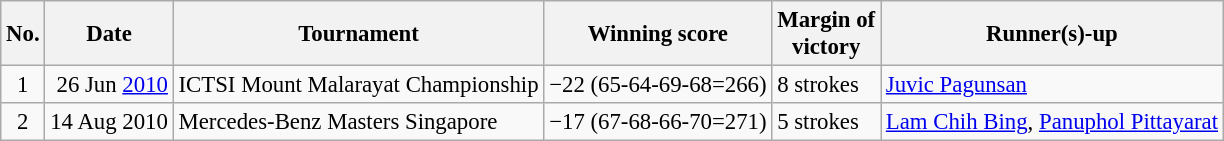<table class="wikitable" style="font-size:95%;">
<tr>
<th>No.</th>
<th>Date</th>
<th>Tournament</th>
<th>Winning score</th>
<th>Margin of<br>victory</th>
<th>Runner(s)-up</th>
</tr>
<tr>
<td align=center>1</td>
<td align=right>26 Jun <a href='#'>2010</a></td>
<td>ICTSI Mount Malarayat Championship</td>
<td>−22 (65-64-69-68=266)</td>
<td>8 strokes</td>
<td> <a href='#'>Juvic Pagunsan</a></td>
</tr>
<tr>
<td align=center>2</td>
<td align=right>14 Aug 2010</td>
<td>Mercedes-Benz Masters Singapore</td>
<td>−17 (67-68-66-70=271)</td>
<td>5 strokes</td>
<td> <a href='#'>Lam Chih Bing</a>,  <a href='#'>Panuphol Pittayarat</a></td>
</tr>
</table>
